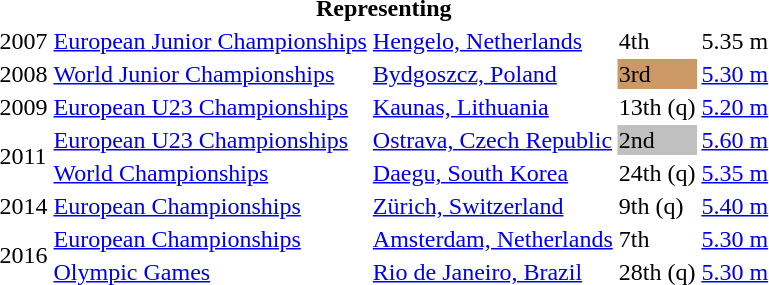<table>
<tr>
<th colspan="6">Representing </th>
</tr>
<tr>
<td>2007</td>
<td><a href='#'>European Junior Championships</a></td>
<td><a href='#'>Hengelo, Netherlands</a></td>
<td>4th</td>
<td>5.35 m</td>
</tr>
<tr>
<td>2008</td>
<td><a href='#'>World Junior Championships</a></td>
<td><a href='#'>Bydgoszcz, Poland</a></td>
<td bgcolor=cc9966>3rd</td>
<td><a href='#'>5.30 m</a></td>
</tr>
<tr>
<td>2009</td>
<td><a href='#'>European U23 Championships</a></td>
<td><a href='#'>Kaunas, Lithuania</a></td>
<td>13th (q)</td>
<td><a href='#'>5.20 m</a></td>
</tr>
<tr>
<td rowspan=2>2011</td>
<td><a href='#'>European U23 Championships</a></td>
<td><a href='#'>Ostrava, Czech Republic</a></td>
<td bgcolor=silver>2nd</td>
<td><a href='#'>5.60 m</a></td>
</tr>
<tr>
<td><a href='#'>World Championships</a></td>
<td><a href='#'>Daegu, South Korea</a></td>
<td>24th (q)</td>
<td><a href='#'>5.35 m</a></td>
</tr>
<tr>
<td>2014</td>
<td><a href='#'>European Championships</a></td>
<td><a href='#'>Zürich, Switzerland</a></td>
<td>9th (q)</td>
<td><a href='#'>5.40 m</a></td>
</tr>
<tr>
<td rowspan=2>2016</td>
<td><a href='#'>European Championships</a></td>
<td><a href='#'>Amsterdam, Netherlands</a></td>
<td>7th</td>
<td><a href='#'>5.30 m</a></td>
</tr>
<tr>
<td><a href='#'>Olympic Games</a></td>
<td><a href='#'>Rio de Janeiro, Brazil</a></td>
<td>28th (q)</td>
<td><a href='#'>5.30 m</a></td>
</tr>
</table>
